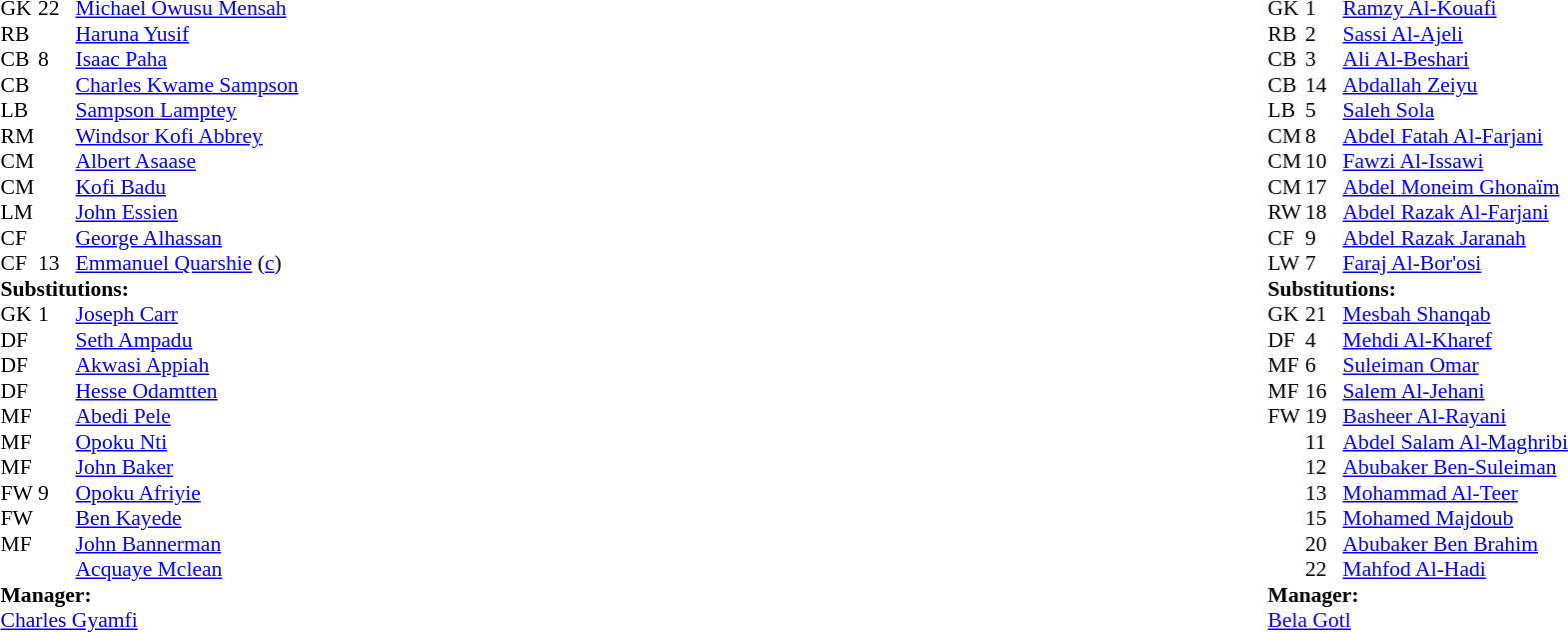<table width="100%">
<tr>
<td valign="top" width="50%"><br><table style="font-size: 90%" cellspacing="0" cellpadding="0">
<tr>
<th width="25"></th>
<th width="25"></th>
</tr>
<tr>
<td>GK</td>
<td>22</td>
<td><a href='#'>Michael Owusu Mensah</a></td>
</tr>
<tr>
<td>RB</td>
<td></td>
<td><a href='#'>Haruna Yusif</a></td>
</tr>
<tr>
<td>CB</td>
<td>8</td>
<td><a href='#'>Isaac Paha</a></td>
</tr>
<tr>
<td>CB</td>
<td></td>
<td><a href='#'>Charles Kwame Sampson</a></td>
</tr>
<tr>
<td>LB</td>
<td></td>
<td><a href='#'>Sampson Lamptey</a></td>
</tr>
<tr>
<td>RM</td>
<td></td>
<td><a href='#'>Windsor Kofi Abbrey</a></td>
</tr>
<tr>
<td>CM</td>
<td></td>
<td><a href='#'>Albert Asaase</a></td>
</tr>
<tr>
<td>CM</td>
<td></td>
<td><a href='#'>Kofi Badu</a></td>
<td></td>
<td></td>
</tr>
<tr>
<td>LM</td>
<td></td>
<td><a href='#'>John Essien</a></td>
<td></td>
<td></td>
</tr>
<tr>
<td>CF</td>
<td></td>
<td><a href='#'>George Alhassan</a></td>
</tr>
<tr>
<td>CF</td>
<td>13</td>
<td><a href='#'>Emmanuel Quarshie</a> (<a href='#'>c</a>)</td>
</tr>
<tr>
<td colspan=3><strong>Substitutions:</strong></td>
</tr>
<tr>
<td>GK</td>
<td>1</td>
<td><a href='#'>Joseph Carr</a></td>
</tr>
<tr>
<td>DF</td>
<td></td>
<td><a href='#'>Seth Ampadu</a></td>
</tr>
<tr>
<td>DF</td>
<td></td>
<td><a href='#'>Akwasi Appiah</a></td>
</tr>
<tr>
<td>DF</td>
<td></td>
<td><a href='#'>Hesse Odamtten</a></td>
</tr>
<tr>
<td>MF</td>
<td></td>
<td><a href='#'>Abedi Pele</a></td>
<td></td>
<td></td>
</tr>
<tr>
<td>MF</td>
<td></td>
<td><a href='#'>Opoku Nti</a></td>
<td></td>
<td></td>
</tr>
<tr>
<td>MF</td>
<td></td>
<td><a href='#'>John Baker</a></td>
</tr>
<tr>
<td>FW</td>
<td>9</td>
<td><a href='#'>Opoku Afriyie</a></td>
</tr>
<tr>
<td>FW</td>
<td></td>
<td><a href='#'>Ben Kayede</a></td>
</tr>
<tr>
<td>MF</td>
<td></td>
<td><a href='#'>John Bannerman</a></td>
</tr>
<tr>
<td></td>
<td></td>
<td><a href='#'>Acquaye Mclean</a></td>
</tr>
<tr>
<td colspan=3><strong>Manager:</strong></td>
</tr>
<tr>
<td colspan=3> <a href='#'>Charles Gyamfi</a></td>
</tr>
</table>
</td>
<td valign="top"></td>
<td valign="top" width="50%"><br><table style="font-size: 90%" cellspacing="0" cellpadding="0"  align="center">
<tr>
<th width=25></th>
<th width=25></th>
</tr>
<tr>
<td>GK</td>
<td>1</td>
<td><a href='#'>Ramzy Al-Kouafi</a></td>
</tr>
<tr>
<td>RB</td>
<td>2</td>
<td><a href='#'>Sassi Al-Ajeli</a></td>
</tr>
<tr>
<td>CB</td>
<td>3</td>
<td><a href='#'>Ali Al-Beshari</a></td>
</tr>
<tr>
<td>CB</td>
<td>14</td>
<td><a href='#'>Abdallah Zeiyu</a></td>
</tr>
<tr>
<td>LB</td>
<td>5</td>
<td><a href='#'>Saleh Sola</a></td>
</tr>
<tr>
<td>CM</td>
<td>8</td>
<td><a href='#'>Abdel Fatah Al-Farjani</a></td>
</tr>
<tr>
<td>CM</td>
<td>10</td>
<td><a href='#'>Fawzi Al-Issawi</a></td>
</tr>
<tr>
<td>CM</td>
<td>17</td>
<td><a href='#'>Abdel Moneim Ghonaïm</a></td>
</tr>
<tr>
<td>RW</td>
<td>18</td>
<td><a href='#'>Abdel Razak Al-Farjani</a></td>
<td></td>
<td></td>
</tr>
<tr>
<td>CF</td>
<td>9</td>
<td><a href='#'>Abdel Razak Jaranah</a></td>
</tr>
<tr>
<td>LW</td>
<td>7</td>
<td><a href='#'>Faraj Al-Bor'osi</a></td>
<td></td>
<td></td>
</tr>
<tr>
<td colspan=3><strong>Substitutions:</strong></td>
</tr>
<tr>
<td>GK</td>
<td>21</td>
<td><a href='#'>Mesbah Shanqab</a></td>
</tr>
<tr>
<td>DF</td>
<td>4</td>
<td><a href='#'>Mehdi Al-Kharef</a></td>
</tr>
<tr>
<td>MF</td>
<td>6</td>
<td><a href='#'>Suleiman Omar</a></td>
</tr>
<tr>
<td>MF</td>
<td>16</td>
<td><a href='#'>Salem Al-Jehani</a></td>
</tr>
<tr>
<td>FW</td>
<td>19</td>
<td><a href='#'>Basheer Al-Rayani</a></td>
</tr>
<tr>
<td></td>
<td>11</td>
<td><a href='#'>Abdel Salam Al-Maghribi</a></td>
</tr>
<tr>
<td></td>
<td>12</td>
<td><a href='#'>Abubaker Ben-Suleiman</a></td>
<td></td>
<td></td>
</tr>
<tr>
<td></td>
<td>13</td>
<td><a href='#'>Mohammad Al-Teer</a></td>
</tr>
<tr>
<td></td>
<td>15</td>
<td><a href='#'>Mohamed Majdoub</a></td>
<td></td>
<td></td>
</tr>
<tr>
<td></td>
<td>20</td>
<td><a href='#'>Abubaker Ben Brahim</a></td>
</tr>
<tr>
<td></td>
<td>22</td>
<td><a href='#'>Mahfod Al-Hadi</a></td>
</tr>
<tr>
<td colspan=3><strong>Manager:</strong></td>
</tr>
<tr>
<td colspan=4> <a href='#'>Bela Gotl</a></td>
</tr>
</table>
</td>
</tr>
</table>
